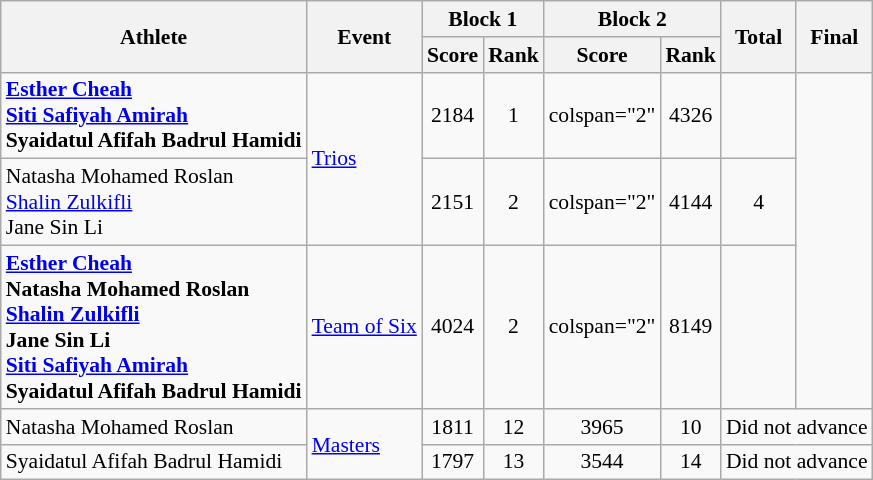<table class="wikitable" style="font-size:90%;text-align:center">
<tr>
<th rowspan="2">Athlete</th>
<th rowspan="2">Event</th>
<th colspan="2">Block 1</th>
<th colspan="2">Block 2</th>
<th rowspan="2">Total</th>
<th rowspan="2">Final</th>
</tr>
<tr>
<th>Score</th>
<th>Rank</th>
<th>Score</th>
<th>Rank</th>
</tr>
<tr>
<td align="left"><strong><a href='#'>Esther Cheah</a><br><a href='#'>Siti Safiyah Amirah</a><br>Syaidatul Afifah Badrul Hamidi</strong></td>
<td align="left" rowspan="2"><a href='#'>Trios</a></td>
<td>2184</td>
<td>1</td>
<td>colspan="2" </td>
<td>4326</td>
<td></td>
</tr>
<tr>
<td align="left">Natasha Mohamed Roslan<br><a href='#'>Shalin Zulkifli</a><br>Jane Sin Li</td>
<td>2151</td>
<td>2</td>
<td>colspan="2" </td>
<td>4144</td>
<td>4</td>
</tr>
<tr>
<td align="left"><strong><a href='#'>Esther Cheah</a><br>Natasha Mohamed Roslan<br><a href='#'>Shalin Zulkifli</a><br>Jane Sin Li<br><a href='#'>Siti Safiyah Amirah</a><br>Syaidatul Afifah Badrul Hamidi</strong></td>
<td align="left"><a href='#'>Team of Six</a></td>
<td>4024</td>
<td>2</td>
<td>colspan="2" </td>
<td>8149</td>
<td></td>
</tr>
<tr>
<td align="left">Natasha Mohamed Roslan</td>
<td align="left" rowspan="2"><a href='#'>Masters</a></td>
<td>1811</td>
<td>12</td>
<td>3965</td>
<td>10</td>
<td colspan="2">Did not advance</td>
</tr>
<tr>
<td align="left">Syaidatul Afifah Badrul Hamidi</td>
<td>1797</td>
<td>13</td>
<td>3544</td>
<td>14</td>
<td colspan="2">Did not advance</td>
</tr>
</table>
